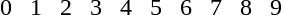<table cellspacing="10" style="margin:1em auto; text-align:center">
<tr>
<td></td>
<td></td>
<td></td>
<td></td>
<td></td>
<td></td>
<td></td>
<td></td>
<td></td>
<td></td>
</tr>
<tr>
<td>0</td>
<td>1</td>
<td>2</td>
<td>3</td>
<td>4</td>
<td>5</td>
<td>6</td>
<td>7</td>
<td>8</td>
<td>9</td>
</tr>
</table>
